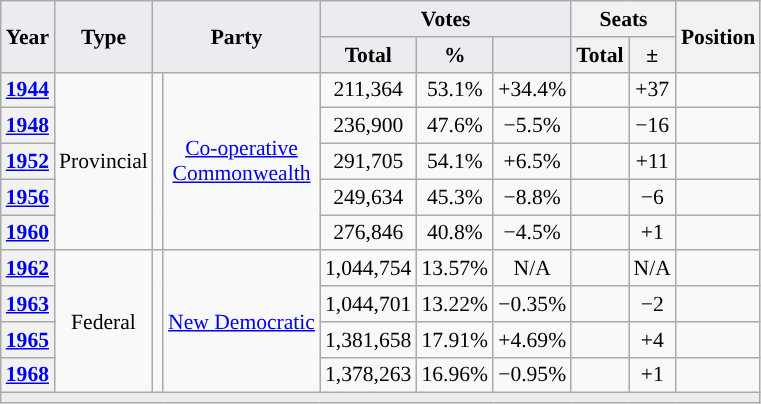<table class="wikitable" style="font-size:90%; text-align:center;">
<tr>
<th rowspan="2" style="background:#eaecf0;">Year</th>
<th rowspan="2" style="background:#eaecf0;">Type</th>
<th colspan="2" rowspan="2" style="background:#eaecf0;">Party</th>
<th colspan="3" style="background:#eaecf0;">Votes</th>
<th colspan="2">Seats</th>
<th rowspan="2">Position</th>
</tr>
<tr>
<th style="background:#eaecf0;">Total</th>
<th style="background:#eaecf0;">%</th>
<th style="background:#eaecf0;"></th>
<th>Total</th>
<th>±</th>
</tr>
<tr>
<th><a href='#'>1944</a></th>
<td rowspan="5">Provincial</td>
<td rowspan="5" style="background-color:"></td>
<td rowspan="5"><a href='#'>Co-operative<br>Commonwealth</a></td>
<td>211,364</td>
<td>53.1%</td>
<td>+34.4%</td>
<td></td>
<td>+37</td>
<td></td>
</tr>
<tr>
<th><a href='#'>1948</a></th>
<td>236,900</td>
<td>47.6%</td>
<td>−5.5%</td>
<td></td>
<td>−16</td>
<td></td>
</tr>
<tr>
<th><a href='#'>1952</a></th>
<td>291,705</td>
<td>54.1%</td>
<td>+6.5%</td>
<td></td>
<td>+11</td>
<td></td>
</tr>
<tr>
<th><a href='#'>1956</a></th>
<td>249,634</td>
<td>45.3%</td>
<td>−8.8%</td>
<td></td>
<td>−6</td>
<td></td>
</tr>
<tr>
<th><a href='#'>1960</a></th>
<td>276,846</td>
<td>40.8%</td>
<td>−4.5%</td>
<td></td>
<td>+1</td>
<td></td>
</tr>
<tr>
<th><a href='#'>1962</a></th>
<td rowspan="4">Federal</td>
<td rowspan="4" style="background-color:"></td>
<td rowspan="4"><a href='#'>New Democratic</a></td>
<td>1,044,754</td>
<td>13.57%</td>
<td>N/A</td>
<td></td>
<td>N/A</td>
<td></td>
</tr>
<tr>
<th><a href='#'>1963</a></th>
<td>1,044,701</td>
<td>13.22%</td>
<td>−0.35%</td>
<td></td>
<td>−2</td>
<td></td>
</tr>
<tr>
<th><a href='#'>1965</a></th>
<td>1,381,658</td>
<td>17.91%</td>
<td>+4.69%</td>
<td></td>
<td>+4</td>
<td></td>
</tr>
<tr>
<th><a href='#'>1968</a></th>
<td>1,378,263</td>
<td>16.96%</td>
<td>−0.95%</td>
<td></td>
<td>+1</td>
<td></td>
</tr>
<tr>
<th colspan="10" style="background:#eaecf0;"></th>
</tr>
</table>
